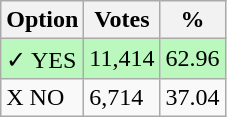<table class="wikitable">
<tr>
<th>Option</th>
<th>Votes</th>
<th>%</th>
</tr>
<tr>
<td style=background:#bbf8be>✓ YES</td>
<td style=background:#bbf8be>11,414</td>
<td style=background:#bbf8be>62.96</td>
</tr>
<tr>
<td>X NO</td>
<td>6,714</td>
<td>37.04</td>
</tr>
</table>
